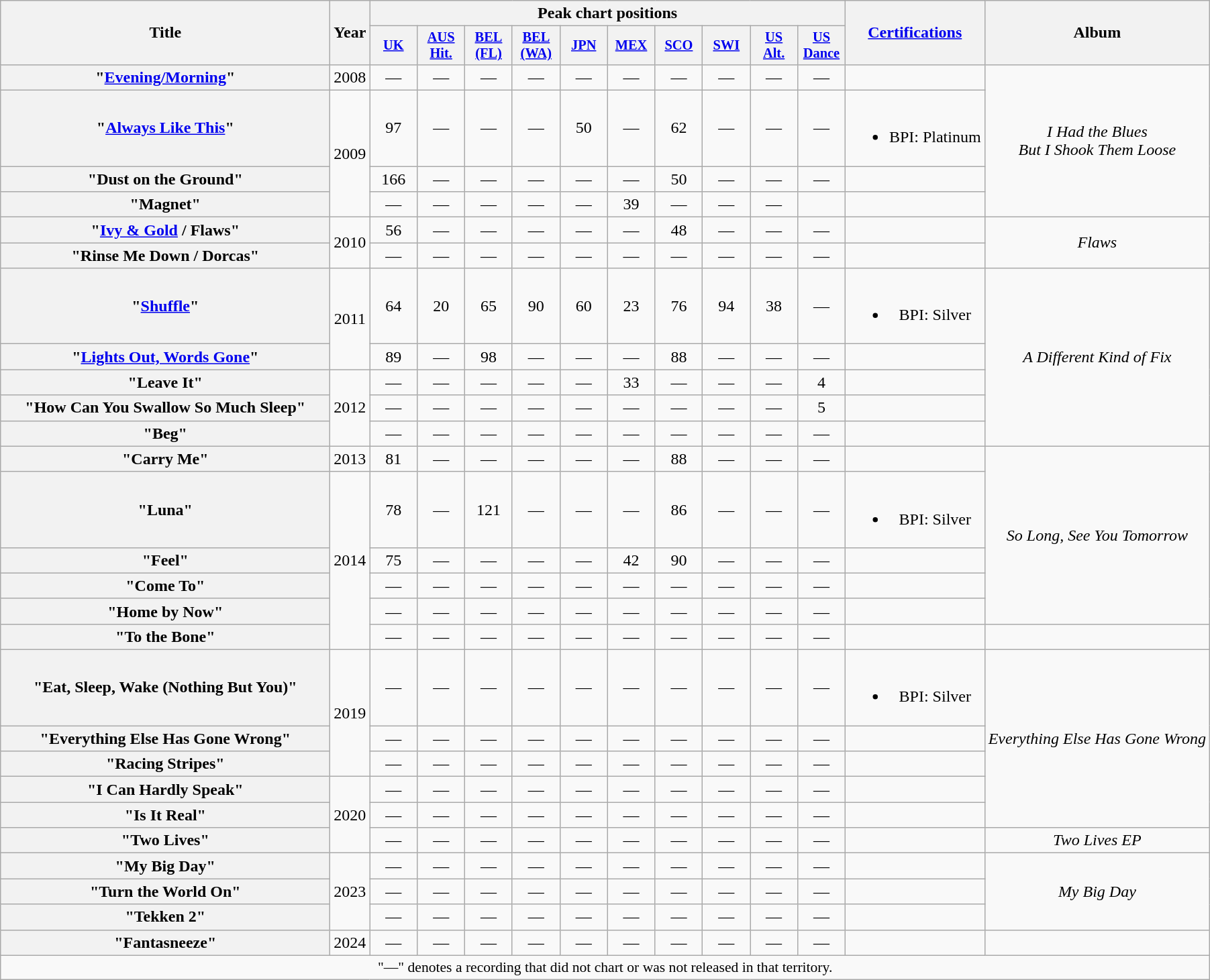<table class="wikitable plainrowheaders" style="text-align:center;">
<tr>
<th scope="col" rowspan="2" style="width:20em;">Title</th>
<th scope="col" rowspan="2" style="width:2em;">Year</th>
<th scope="col" colspan="10">Peak chart positions</th>
<th scope="col" rowspan="2"><a href='#'>Certifications</a></th>
<th scope="col" rowspan="2">Album</th>
</tr>
<tr>
<th scope="col" style="width:3em;font-size:85%;"><a href='#'>UK</a><br></th>
<th scope="col" style="width:3em;font-size:85%;"><a href='#'>AUS<br>Hit.</a><br></th>
<th scope="col" style="width:3em;font-size:85%;"><a href='#'>BEL<br>(FL)</a><br></th>
<th scope="col" style="width:3em;font-size:85%;"><a href='#'>BEL<br>(WA)</a><br></th>
<th scope="col" style="width:3em;font-size:85%;"><a href='#'>JPN</a><br></th>
<th scope="col" style="width:3em;font-size:85%;"><a href='#'>MEX</a><br></th>
<th scope="col" style="width:3em;font-size:85%;"><a href='#'>SCO</a><br></th>
<th scope="col" style="width:3em;font-size:85%;"><a href='#'>SWI</a><br></th>
<th scope="col" style="width:3em;font-size:85%;"><a href='#'>US<br>Alt.</a><br></th>
<th scope="col" style="width:3em;font-size:85%;"><a href='#'>US<br>Dance</a><br></th>
</tr>
<tr>
<th scope="row">"<a href='#'>Evening/Morning</a>"</th>
<td>2008</td>
<td>—</td>
<td>—</td>
<td>—</td>
<td>—</td>
<td>—</td>
<td>—</td>
<td>—</td>
<td>—</td>
<td>—</td>
<td>—</td>
<td></td>
<td rowspan="4"><em>I Had the Blues<br>But I Shook Them Loose</em></td>
</tr>
<tr>
<th scope="row">"<a href='#'>Always Like This</a>"</th>
<td rowspan="3">2009</td>
<td>97</td>
<td>—</td>
<td>—</td>
<td>—</td>
<td>50</td>
<td>—</td>
<td>62</td>
<td>—</td>
<td>—</td>
<td>—</td>
<td><br><ul><li>BPI: Platinum</li></ul></td>
</tr>
<tr>
<th scope="row">"Dust on the Ground"</th>
<td>166</td>
<td>—</td>
<td>—</td>
<td>—</td>
<td>—</td>
<td>—</td>
<td>50</td>
<td>—</td>
<td>—</td>
<td>—</td>
<td></td>
</tr>
<tr>
<th scope="row">"Magnet"</th>
<td>—</td>
<td>—</td>
<td>—</td>
<td>—</td>
<td>—</td>
<td>39</td>
<td>—</td>
<td>—</td>
<td>—</td>
<td></td>
</tr>
<tr>
<th scope="row">"<a href='#'>Ivy & Gold</a> / Flaws"</th>
<td rowspan="2">2010</td>
<td>56</td>
<td>—</td>
<td>—</td>
<td>—</td>
<td>—</td>
<td>—</td>
<td>48</td>
<td>—</td>
<td>—</td>
<td>—</td>
<td></td>
<td rowspan="2"><em>Flaws</em></td>
</tr>
<tr>
<th scope="row">"Rinse Me Down / Dorcas"</th>
<td>—</td>
<td>—</td>
<td>—</td>
<td>—</td>
<td>—</td>
<td>—</td>
<td>—</td>
<td>—</td>
<td>—</td>
<td>—</td>
<td></td>
</tr>
<tr>
<th scope="row">"<a href='#'>Shuffle</a>"</th>
<td rowspan="2">2011</td>
<td>64</td>
<td>20</td>
<td>65</td>
<td>90</td>
<td>60</td>
<td>23</td>
<td>76</td>
<td>94</td>
<td>38</td>
<td>—</td>
<td><br><ul><li>BPI: Silver</li></ul></td>
<td rowspan="5"><em>A Different Kind of Fix</em></td>
</tr>
<tr>
<th scope="row">"<a href='#'>Lights Out, Words Gone</a>"</th>
<td>89</td>
<td>—</td>
<td>98</td>
<td>—</td>
<td>—</td>
<td>—</td>
<td>88</td>
<td>—</td>
<td>—</td>
<td>—</td>
<td></td>
</tr>
<tr>
<th scope="row">"Leave It"</th>
<td rowspan="3">2012</td>
<td>—</td>
<td>—</td>
<td>—</td>
<td>—</td>
<td>—</td>
<td>33</td>
<td>—</td>
<td>—</td>
<td>—</td>
<td>4</td>
<td></td>
</tr>
<tr>
<th scope="row">"How Can You Swallow So Much Sleep"</th>
<td>—</td>
<td>—</td>
<td>—</td>
<td>—</td>
<td>—</td>
<td>—</td>
<td>—</td>
<td>—</td>
<td>—</td>
<td>5</td>
<td></td>
</tr>
<tr>
<th scope="row">"Beg"</th>
<td>—</td>
<td>—</td>
<td>—</td>
<td>—</td>
<td>—</td>
<td>—</td>
<td>—</td>
<td>—</td>
<td>—</td>
<td>—</td>
<td></td>
</tr>
<tr>
<th scope="row">"Carry Me"</th>
<td>2013</td>
<td>81</td>
<td>—</td>
<td>—</td>
<td>—</td>
<td>—</td>
<td>—</td>
<td>88</td>
<td>—</td>
<td>—</td>
<td>—</td>
<td></td>
<td rowspan="5"><em>So Long, See You Tomorrow</em></td>
</tr>
<tr>
<th scope="row">"Luna"</th>
<td rowspan="5">2014</td>
<td>78</td>
<td>—</td>
<td>121</td>
<td>—</td>
<td>—</td>
<td>—</td>
<td>86</td>
<td>—</td>
<td>—</td>
<td>—</td>
<td><br><ul><li>BPI: Silver</li></ul></td>
</tr>
<tr>
<th scope="row">"Feel"</th>
<td>75</td>
<td>—</td>
<td>—</td>
<td>—</td>
<td>—</td>
<td>42</td>
<td>90</td>
<td>—</td>
<td>—</td>
<td>—</td>
<td></td>
</tr>
<tr>
<th scope="row">"Come To"</th>
<td>—</td>
<td>—</td>
<td>—</td>
<td>—</td>
<td>—</td>
<td>—</td>
<td>—</td>
<td>—</td>
<td>—</td>
<td>—</td>
<td></td>
</tr>
<tr>
<th scope="row">"Home by Now"</th>
<td>—</td>
<td>—</td>
<td>—</td>
<td>—</td>
<td>—</td>
<td>—</td>
<td>—</td>
<td>—</td>
<td>—</td>
<td>—</td>
<td></td>
</tr>
<tr>
<th scope="row">"To the Bone"</th>
<td>—</td>
<td>—</td>
<td>—</td>
<td>—</td>
<td>—</td>
<td>—</td>
<td>—</td>
<td>—</td>
<td>—</td>
<td>—</td>
<td></td>
<td></td>
</tr>
<tr>
<th scope="row">"Eat, Sleep, Wake (Nothing But You)"</th>
<td rowspan="3">2019</td>
<td>—</td>
<td>—</td>
<td>—</td>
<td>—</td>
<td>—</td>
<td>—</td>
<td>—</td>
<td>—</td>
<td>—</td>
<td>—</td>
<td><br><ul><li>BPI: Silver</li></ul></td>
<td rowspan="5"><em>Everything Else Has Gone Wrong</em></td>
</tr>
<tr>
<th scope="row">"Everything Else Has Gone Wrong"</th>
<td>—</td>
<td>—</td>
<td>—</td>
<td>—</td>
<td>—</td>
<td>—</td>
<td>—</td>
<td>—</td>
<td>—</td>
<td>—</td>
<td></td>
</tr>
<tr>
<th scope="row">"Racing Stripes"</th>
<td>—</td>
<td>—</td>
<td>—</td>
<td>—</td>
<td>—</td>
<td>—</td>
<td>—</td>
<td>—</td>
<td>—</td>
<td>—</td>
<td></td>
</tr>
<tr>
<th scope="row">"I Can Hardly Speak"</th>
<td rowspan="3">2020</td>
<td>—</td>
<td>—</td>
<td>—</td>
<td>—</td>
<td>—</td>
<td>—</td>
<td>—</td>
<td>—</td>
<td>—</td>
<td>—</td>
<td></td>
</tr>
<tr>
<th scope="row">"Is It Real"</th>
<td>—</td>
<td>—</td>
<td>—</td>
<td>—</td>
<td>—</td>
<td>—</td>
<td>—</td>
<td>—</td>
<td>—</td>
<td>—</td>
<td></td>
</tr>
<tr>
<th scope="row">"Two Lives"</th>
<td>—</td>
<td>—</td>
<td>—</td>
<td>—</td>
<td>—</td>
<td>—</td>
<td>—</td>
<td>—</td>
<td>—</td>
<td>—</td>
<td></td>
<td><em>Two Lives EP</em></td>
</tr>
<tr>
<th scope="row">"My Big Day"</th>
<td rowspan="3">2023</td>
<td>—</td>
<td>—</td>
<td>—</td>
<td>—</td>
<td>—</td>
<td>—</td>
<td>—</td>
<td>—</td>
<td>—</td>
<td>—</td>
<td></td>
<td rowspan="3"><em>My Big Day</em></td>
</tr>
<tr>
<th scope="row">"Turn the World On"</th>
<td>—</td>
<td>—</td>
<td>—</td>
<td>—</td>
<td>—</td>
<td>—</td>
<td>—</td>
<td>—</td>
<td>—</td>
<td>—</td>
<td></td>
</tr>
<tr>
<th scope="row">"Tekken 2"<br></th>
<td>—</td>
<td>—</td>
<td>—</td>
<td>—</td>
<td>—</td>
<td>—</td>
<td>—</td>
<td>—</td>
<td>—</td>
<td>—</td>
<td></td>
</tr>
<tr>
<th scope="row">"Fantasneeze"</th>
<td>2024</td>
<td>—</td>
<td>—</td>
<td>—</td>
<td>—</td>
<td>—</td>
<td>—</td>
<td>—</td>
<td>—</td>
<td>—</td>
<td>—</td>
<td></td>
<td></td>
</tr>
<tr>
<td colspan="18" style="font-size:90%">"—" denotes a recording that did not chart or was not released in that territory.</td>
</tr>
</table>
